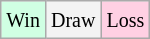<table class="wikitable">
<tr>
<td style="background-color: #d0ffe3;"><small>Win</small></td>
<td style="background-color: #f3f3f3;"><small>Draw</small></td>
<td style="background-color: #ffd0e3;"><small>Loss</small></td>
</tr>
</table>
